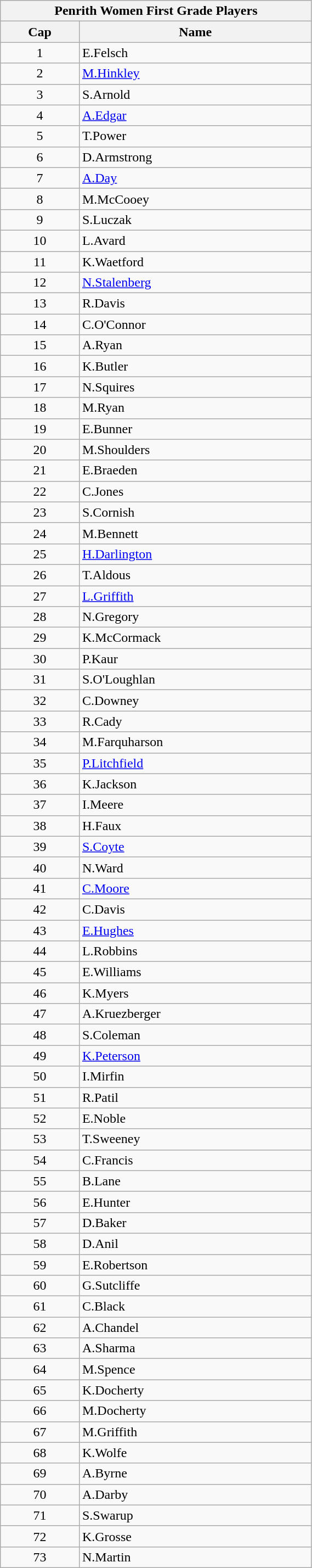<table class="wikitable sortable" style="width:30%;">
<tr style="background:#efefef;">
<th colspan="3">Penrith Women First Grade Players</th>
</tr>
<tr>
<th Cap (sport)>Cap</th>
<th>Name</th>
</tr>
<tr>
<td style="text-align:center">1</td>
<td>E.Felsch</td>
</tr>
<tr>
<td style="text-align:center">2</td>
<td><a href='#'>M.Hinkley</a></td>
</tr>
<tr>
<td style="text-align:center">3</td>
<td>S.Arnold</td>
</tr>
<tr>
<td style="text-align:center">4</td>
<td><a href='#'>A.Edgar</a></td>
</tr>
<tr>
<td style="text-align:center">5</td>
<td>T.Power</td>
</tr>
<tr>
<td style="text-align:center">6</td>
<td>D.Armstrong</td>
</tr>
<tr>
<td style="text-align:center">7</td>
<td><a href='#'>A.Day</a></td>
</tr>
<tr>
<td style="text-align:center">8</td>
<td>M.McCooey</td>
</tr>
<tr>
<td style="text-align:center">9</td>
<td>S.Luczak</td>
</tr>
<tr>
<td style="text-align:center">10</td>
<td>L.Avard</td>
</tr>
<tr>
<td style="text-align:center">11</td>
<td>K.Waetford</td>
</tr>
<tr>
<td style="text-align:center">12</td>
<td><a href='#'>N.Stalenberg</a></td>
</tr>
<tr>
<td style="text-align:center">13</td>
<td>R.Davis</td>
</tr>
<tr>
<td style="text-align:center">14</td>
<td>C.O'Connor</td>
</tr>
<tr>
<td style="text-align:center">15</td>
<td>A.Ryan</td>
</tr>
<tr>
<td style="text-align:center">16</td>
<td>K.Butler</td>
</tr>
<tr>
<td style="text-align:center">17</td>
<td>N.Squires</td>
</tr>
<tr>
<td style="text-align:center">18</td>
<td>M.Ryan</td>
</tr>
<tr>
<td style="text-align:center">19</td>
<td>E.Bunner</td>
</tr>
<tr>
<td style="text-align:center">20</td>
<td>M.Shoulders</td>
</tr>
<tr>
<td style="text-align:center">21</td>
<td>E.Braeden</td>
</tr>
<tr>
<td style="text-align:center">22</td>
<td>C.Jones</td>
</tr>
<tr>
<td style="text-align:center">23</td>
<td>S.Cornish</td>
</tr>
<tr>
<td style="text-align:center">24</td>
<td>M.Bennett</td>
</tr>
<tr>
<td style="text-align:center">25</td>
<td><a href='#'>H.Darlington</a></td>
</tr>
<tr>
<td style="text-align:center">26</td>
<td>T.Aldous</td>
</tr>
<tr>
<td style="text-align:center">27</td>
<td><a href='#'>L.Griffith</a></td>
</tr>
<tr>
<td style="text-align:center">28</td>
<td>N.Gregory</td>
</tr>
<tr>
<td style="text-align:center">29</td>
<td>K.McCormack</td>
</tr>
<tr>
<td style="text-align:center">30</td>
<td>P.Kaur</td>
</tr>
<tr>
<td style="text-align:center">31</td>
<td>S.O'Loughlan</td>
</tr>
<tr>
<td style="text-align:center">32</td>
<td>C.Downey</td>
</tr>
<tr>
<td style="text-align:center">33</td>
<td>R.Cady</td>
</tr>
<tr>
<td style="text-align:center">34</td>
<td>M.Farquharson</td>
</tr>
<tr>
<td style="text-align:center">35</td>
<td><a href='#'>P.Litchfield</a></td>
</tr>
<tr>
<td style="text-align:center">36</td>
<td>K.Jackson</td>
</tr>
<tr>
<td style="text-align:center">37</td>
<td>I.Meere</td>
</tr>
<tr>
<td style="text-align:center">38</td>
<td>H.Faux</td>
</tr>
<tr>
<td style="text-align:center">39</td>
<td><a href='#'>S.Coyte</a></td>
</tr>
<tr>
<td style="text-align:center">40</td>
<td>N.Ward</td>
</tr>
<tr>
<td style="text-align:center">41</td>
<td><a href='#'>C.Moore</a></td>
</tr>
<tr>
<td style="text-align:center">42</td>
<td>C.Davis</td>
</tr>
<tr>
<td style="text-align:center">43</td>
<td><a href='#'>E.Hughes</a></td>
</tr>
<tr>
<td style="text-align:center">44</td>
<td>L.Robbins</td>
</tr>
<tr>
<td style="text-align:center">45</td>
<td>E.Williams</td>
</tr>
<tr>
<td style="text-align:center">46</td>
<td>K.Myers</td>
</tr>
<tr>
<td style="text-align:center">47</td>
<td>A.Kruezberger</td>
</tr>
<tr>
<td style="text-align:center">48</td>
<td>S.Coleman</td>
</tr>
<tr>
<td style="text-align:center">49</td>
<td><a href='#'>K.Peterson</a></td>
</tr>
<tr>
<td style="text-align:center">50</td>
<td>I.Mirfin</td>
</tr>
<tr>
<td style="text-align:center">51</td>
<td>R.Patil</td>
</tr>
<tr>
<td style="text-align:center">52</td>
<td>E.Noble</td>
</tr>
<tr>
<td style="text-align:center">53</td>
<td>T.Sweeney</td>
</tr>
<tr>
<td style="text-align:center">54</td>
<td>C.Francis</td>
</tr>
<tr>
<td style="text-align:center">55</td>
<td>B.Lane</td>
</tr>
<tr>
<td style="text-align:center">56</td>
<td>E.Hunter</td>
</tr>
<tr>
<td style="text-align:center">57</td>
<td>D.Baker</td>
</tr>
<tr>
<td style="text-align:center">58</td>
<td>D.Anil</td>
</tr>
<tr>
<td style="text-align:center">59</td>
<td>E.Robertson</td>
</tr>
<tr>
<td style="text-align:center">60</td>
<td>G.Sutcliffe</td>
</tr>
<tr>
<td style="text-align:center">61</td>
<td>C.Black</td>
</tr>
<tr>
<td style="text-align:center">62</td>
<td>A.Chandel</td>
</tr>
<tr>
<td style="text-align:center">63</td>
<td>A.Sharma</td>
</tr>
<tr>
<td style="text-align:center">64</td>
<td>M.Spence</td>
</tr>
<tr>
<td style="text-align:center">65</td>
<td>K.Docherty</td>
</tr>
<tr>
<td style="text-align:center">66</td>
<td>M.Docherty</td>
</tr>
<tr>
<td style="text-align:center">67</td>
<td>M.Griffith</td>
</tr>
<tr>
<td style="text-align:center">68</td>
<td>K.Wolfe</td>
</tr>
<tr>
<td style="text-align:center">69</td>
<td>A.Byrne</td>
</tr>
<tr>
<td style="text-align:center">70</td>
<td>A.Darby</td>
</tr>
<tr>
<td style="text-align:center">71</td>
<td>S.Swarup</td>
</tr>
<tr>
<td style="text-align:center">72</td>
<td>K.Grosse</td>
</tr>
<tr>
<td style="text-align:center">73</td>
<td>N.Martin</td>
</tr>
</table>
